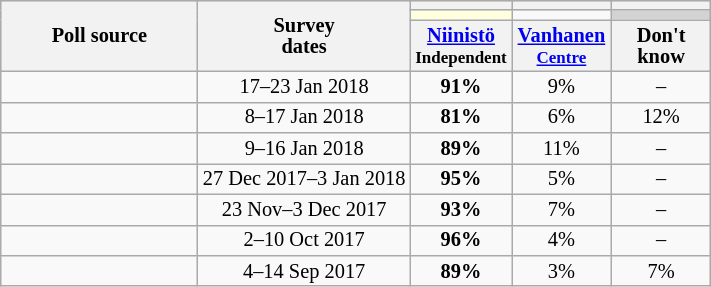<table class="wikitable" style="text-align:center;font-size:85%;line-height:14px;">
<tr bgcolor=lightgray>
<th rowspan="3" style="width:125px;">Poll source</th>
<th rowspan="3">Survey<br>dates</th>
<th style="width:60px;"></th>
<th style="width:60px;"></th>
<th style="width:60px;"></th>
</tr>
<tr>
<td bgcolor=#FFFFDD></td>
<td bgcolor=></td>
<td bgcolor=lightgray></td>
</tr>
<tr>
<th><a href='#'>Niinistö</a><br><small>Independent</small></th>
<th><a href='#'>Vanhanen</a><br><small><a href='#'>Centre</a></small></th>
<th>Don't know</th>
</tr>
<tr>
<td></td>
<td>17–23 Jan 2018</td>
<td><strong>91%</strong></td>
<td>9%</td>
<td>–</td>
</tr>
<tr>
<td></td>
<td>8–17 Jan 2018</td>
<td><strong>81%</strong></td>
<td>6%</td>
<td>12%</td>
</tr>
<tr>
<td></td>
<td>9–16 Jan 2018</td>
<td><strong>89%</strong></td>
<td>11%</td>
<td>–</td>
</tr>
<tr>
<td></td>
<td>27 Dec 2017–3 Jan 2018</td>
<td><strong>95%</strong></td>
<td>5%</td>
<td>–</td>
</tr>
<tr>
<td></td>
<td>23 Nov–3 Dec 2017</td>
<td><strong>93%</strong></td>
<td>7%</td>
<td>–</td>
</tr>
<tr>
<td></td>
<td>2–10 Oct 2017</td>
<td><strong>96%</strong></td>
<td>4%</td>
<td>–</td>
</tr>
<tr>
<td></td>
<td>4–14 Sep 2017</td>
<td><strong>89%</strong></td>
<td>3%</td>
<td>7%</td>
</tr>
</table>
